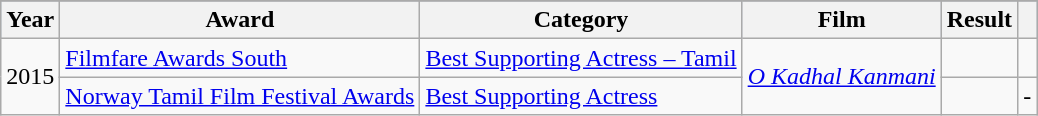<table class="wikitable sortable">
<tr>
</tr>
<tr style="background:#B0C4DE;">
<th scope="col">Year</th>
<th scope="col">Award</th>
<th scope="col">Category</th>
<th scope="col">Film</th>
<th scope="col">Result</th>
<th scope="col"></th>
</tr>
<tr>
<td rowspan="2">2015</td>
<td><a href='#'>Filmfare Awards South</a></td>
<td><a href='#'>Best Supporting Actress – Tamil</a></td>
<td rowspan="2"><em><a href='#'>O Kadhal Kanmani</a></em></td>
<td></td>
<td></td>
</tr>
<tr>
<td><a href='#'>Norway Tamil Film Festival Awards</a></td>
<td><a href='#'>Best Supporting Actress</a></td>
<td></td>
<td>-</td>
</tr>
</table>
